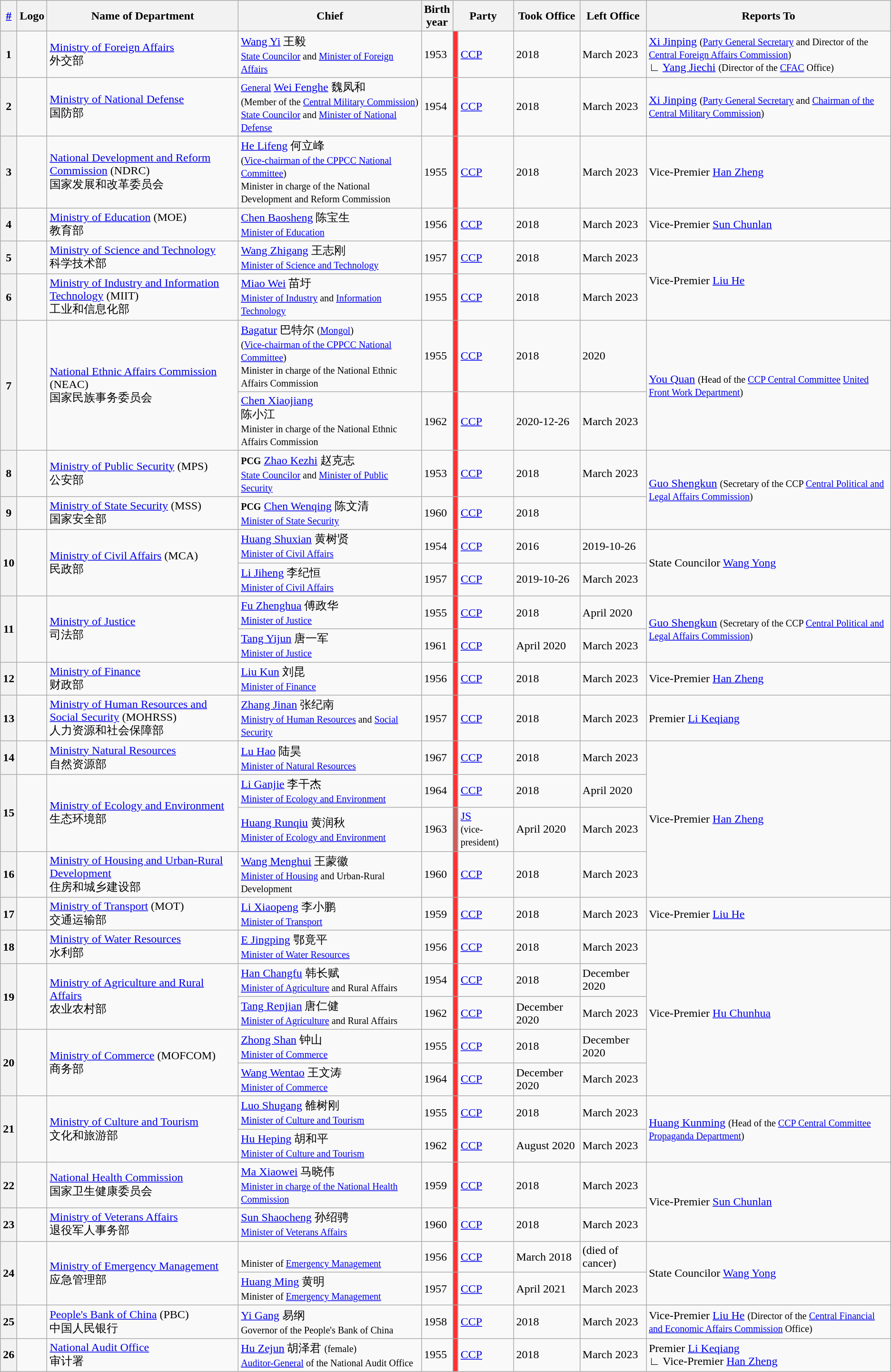<table class="wikitable sortable">
<tr>
<th><a href='#'>#</a></th>
<th>Logo</th>
<th>Name of Department</th>
<th>Chief</th>
<th>Birth<br>year</th>
<th colspan=2>Party</th>
<th>Took Office</th>
<th>Left Office</th>
<th>Reports To</th>
</tr>
<tr>
<th>1</th>
<td style="text-align:center;"></td>
<td><a href='#'>Ministry of Foreign Affairs</a><br>外交部</td>
<td><a href='#'>Wang Yi</a> 王毅<br><small><a href='#'>State Councilor</a> and <a href='#'>Minister of Foreign Affairs</a></small></td>
<td>1953</td>
<td style="background:#FF3333;"></td>
<td><a href='#'>CCP</a></td>
<td>2018</td>
<td>March 2023</td>
<td><a href='#'>Xi Jinping</a> <small>(<a href='#'>Party General Secretary</a> and Director of the <a href='#'>Central Foreign Affairs Commission</a>)</small><br>∟ <a href='#'>Yang Jiechi</a> <small>(Director of the <a href='#'>CFAC</a> Office)</small></td>
</tr>
<tr>
<th>2</th>
<td style="text-align:center;"></td>
<td><a href='#'>Ministry of National Defense</a><br>国防部</td>
<td><small><a href='#'>General</a></small> <a href='#'>Wei Fenghe</a> 魏凤和<br><small>(Member of the <a href='#'>Central Military Commission</a>)<br><a href='#'>State Councilor</a> and <a href='#'>Minister of National Defense</a></small></td>
<td>1954</td>
<td style="background:#FF3333;"></td>
<td><a href='#'>CCP</a></td>
<td>2018</td>
<td>March 2023</td>
<td><a href='#'>Xi Jinping</a> <small>(<a href='#'>Party General Secretary</a> and <a href='#'>Chairman of the Central Military Commission</a>)</small></td>
</tr>
<tr>
<th>3</th>
<td style="text-align:center;"></td>
<td><a href='#'>National Development and Reform Commission</a> (NDRC)<br>国家发展和改革委员会</td>
<td><a href='#'>He Lifeng</a> 何立峰<br><small>(<a href='#'>Vice-chairman of the CPPCC National Committee</a>)</small><br><small>Minister in charge of the National Development and Reform Commission</small></td>
<td>1955</td>
<td style="background:#FF3333;"></td>
<td><a href='#'>CCP</a></td>
<td>2018</td>
<td>March 2023</td>
<td>Vice-Premier <a href='#'>Han Zheng</a></td>
</tr>
<tr>
<th>4</th>
<td style="text-align:center;"></td>
<td><a href='#'>Ministry of Education</a> (MOE)<br>教育部</td>
<td><a href='#'>Chen Baosheng</a> 陈宝生<br><small><a href='#'>Minister of Education</a></small></td>
<td>1956</td>
<td style="background:#FF3333;"></td>
<td><a href='#'>CCP</a></td>
<td>2018</td>
<td>March 2023</td>
<td>Vice-Premier <a href='#'>Sun Chunlan</a></td>
</tr>
<tr>
<th>5</th>
<td style="text-align:center;"></td>
<td><a href='#'>Ministry of Science and Technology</a><br>科学技术部</td>
<td><a href='#'>Wang Zhigang</a> 王志刚<br><small><a href='#'>Minister of Science and Technology</a></small></td>
<td>1957</td>
<td style="background:#FF3333;"></td>
<td><a href='#'>CCP</a></td>
<td>2018</td>
<td>March 2023</td>
<td rowspan=2>Vice-Premier <a href='#'>Liu He</a></td>
</tr>
<tr>
<th>6</th>
<td style="text-align:center;"></td>
<td><a href='#'>Ministry of Industry and Information Technology</a> (MIIT)<br>工业和信息化部</td>
<td><a href='#'>Miao Wei</a> 苗圩<br><small><a href='#'>Minister of Industry</a> and <a href='#'>Information Technology</a></small></td>
<td>1955</td>
<td style="background:#FF3333;"></td>
<td><a href='#'>CCP</a></td>
<td>2018</td>
<td>March 2023</td>
</tr>
<tr>
<th rowspan=2>7</th>
<td rowspan=2 style="text-align:center;"></td>
<td rowspan=2><a href='#'>National Ethnic Affairs Commission</a> (NEAC)<br>国家民族事务委员会</td>
<td><a href='#'>Bagatur</a> 巴特尔 <small>(<a href='#'>Mongol</a>)</small><br><small>(<a href='#'>Vice-chairman of the CPPCC National Committee</a>)<br>Minister in charge of the National Ethnic Affairs Commission</small></td>
<td>1955</td>
<td style="background:#FF3333;"></td>
<td><a href='#'>CCP</a></td>
<td>2018</td>
<td>2020</td>
<td rowspan=2><a href='#'>You Quan</a> <small>(Head of the <a href='#'>CCP Central Committee</a> <a href='#'>United Front Work Department</a>)</small></td>
</tr>
<tr>
<td><a href='#'>Chen Xiaojiang</a><br>陈小江<br><small>Minister in charge of the National Ethnic Affairs Commission</small></td>
<td>1962</td>
<td style="background:#FF3333;"></td>
<td><a href='#'>CCP</a></td>
<td>2020-12-26</td>
<td>March 2023</td>
</tr>
<tr>
<th>8</th>
<td style="text-align:center;"></td>
<td><a href='#'>Ministry of Public Security</a> (MPS)<br>公安部</td>
<td><small><strong>PCG</strong></small> <a href='#'>Zhao Kezhi</a> 赵克志<br><small><a href='#'>State Councilor</a> and <a href='#'>Minister of Public Security</a></small></td>
<td>1953</td>
<td style="background:#FF3333;"></td>
<td><a href='#'>CCP</a></td>
<td>2018</td>
<td>March 2023</td>
<td rowspan=2><a href='#'>Guo Shengkun</a> <small>(Secretary of the CCP <a href='#'>Central Political and Legal Affairs Commission</a>)</small></td>
</tr>
<tr>
<th>9</th>
<td style="text-align:center;"></td>
<td><a href='#'>Ministry of State Security</a> (MSS)<br>国家安全部</td>
<td><small><strong>PCG</strong></small> <a href='#'>Chen Wenqing</a> 陈文清<br><small><a href='#'>Minister of State Security</a></small></td>
<td>1960</td>
<td style="background:#FF3333;"></td>
<td><a href='#'>CCP</a></td>
<td>2018</td>
</tr>
<tr>
<th rowspan=2>10</th>
<td rowspan=2 style="text-align:center;"></td>
<td rowspan=2><a href='#'>Ministry of Civil Affairs</a> (MCA)<br>民政部</td>
<td><a href='#'>Huang Shuxian</a> 黄树贤<br><small><a href='#'>Minister of Civil Affairs</a></small></td>
<td>1954</td>
<td style="background:#FF3333;"></td>
<td><a href='#'>CCP</a></td>
<td>2016</td>
<td>2019-10-26</td>
<td rowspan=2>State Councilor <a href='#'>Wang Yong</a></td>
</tr>
<tr>
<td><a href='#'>Li Jiheng</a> 李纪恒<br><small><a href='#'>Minister of Civil Affairs</a></small></td>
<td>1957</td>
<td style="background:#FF3333;"></td>
<td><a href='#'>CCP</a></td>
<td>2019-10-26</td>
<td>March 2023</td>
</tr>
<tr>
<th rowspan=2>11</th>
<td rowspan=2 style="text-align:center;"></td>
<td rowspan=2><a href='#'>Ministry of Justice</a><br>司法部</td>
<td><a href='#'>Fu Zhenghua</a> 傅政华<br><small><a href='#'>Minister of Justice</a></small></td>
<td>1955</td>
<td style="background:#FF3333;"></td>
<td><a href='#'>CCP</a></td>
<td>2018</td>
<td>April 2020</td>
<td rowspan=2><a href='#'>Guo Shengkun</a> <small>(Secretary of the CCP <a href='#'>Central Political and Legal Affairs Commission</a>)</small></td>
</tr>
<tr>
<td><a href='#'>Tang Yijun</a> 唐一军<br><small><a href='#'>Minister of Justice</a></small></td>
<td>1961</td>
<td style="background:#FF3333;"></td>
<td><a href='#'>CCP</a></td>
<td>April 2020</td>
<td>March 2023</td>
</tr>
<tr>
<th>12</th>
<td style="text-align:center;"></td>
<td><a href='#'>Ministry of Finance</a><br>财政部</td>
<td><a href='#'>Liu Kun</a> 刘昆<br><small><a href='#'>Minister of Finance</a></small></td>
<td>1956</td>
<td style="background:#FF3333;"></td>
<td><a href='#'>CCP</a></td>
<td>2018</td>
<td>March 2023</td>
<td>Vice-Premier <a href='#'>Han Zheng</a></td>
</tr>
<tr>
<th>13</th>
<td style="text-align:center;"></td>
<td><a href='#'>Ministry of Human Resources and Social Security</a> (MOHRSS)<br>人力资源和社会保障部</td>
<td><a href='#'>Zhang Jinan</a> 张纪南<br><small><a href='#'>Ministry of Human Resources</a> and <a href='#'>Social Security</a></small></td>
<td>1957</td>
<td style="background:#FF3333;"></td>
<td><a href='#'>CCP</a></td>
<td>2018</td>
<td>March 2023</td>
<td>Premier <a href='#'>Li Keqiang</a></td>
</tr>
<tr>
<th>14</th>
<td style="text-align:center;"></td>
<td><a href='#'>Ministry Natural Resources</a><br>自然资源部</td>
<td><a href='#'>Lu Hao</a> 陆昊<br><small><a href='#'>Minister of Natural Resources</a></small></td>
<td>1967</td>
<td style="background:#FF3333;"></td>
<td><a href='#'>CCP</a></td>
<td>2018</td>
<td>March 2023</td>
<td rowspan=4>Vice-Premier <a href='#'>Han Zheng</a></td>
</tr>
<tr>
<th rowspan=2>15</th>
<td rowspan=2 style="text-align:center;"></td>
<td rowspan=2><a href='#'>Ministry of Ecology and Environment</a><br>生态环境部</td>
<td><a href='#'>Li Ganjie</a> 李干杰<br><small><a href='#'>Minister of Ecology and Environment</a></small></td>
<td>1964</td>
<td style="background:#FF3333;"></td>
<td><a href='#'>CCP</a></td>
<td>2018</td>
<td>April 2020</td>
</tr>
<tr>
<td><a href='#'>Huang Runqiu</a> 黄润秋<br><small><a href='#'>Minister of Ecology and Environment</a></small></td>
<td>1963</td>
<td style="background:#cd5c5c;"></td>
<td><a href='#'>JS</a><br><small>(vice-president)</small></td>
<td>April 2020</td>
<td>March 2023</td>
</tr>
<tr>
<th>16</th>
<td style="text-align:center;"></td>
<td><a href='#'>Ministry of Housing and Urban-Rural Development</a><br>住房和城乡建设部</td>
<td><a href='#'>Wang Menghui</a> 王蒙徽<br><small><a href='#'>Minister of Housing</a> and Urban-Rural Development</small></td>
<td>1960</td>
<td style="background:#FF3333;"></td>
<td><a href='#'>CCP</a></td>
<td>2018</td>
<td>March 2023</td>
</tr>
<tr>
<th>17</th>
<td style="text-align:center;"></td>
<td><a href='#'>Ministry of Transport</a> (MOT)<br>交通运输部</td>
<td><a href='#'>Li Xiaopeng</a> 李小鹏<br><small><a href='#'>Minister of Transport</a></small></td>
<td>1959</td>
<td style="background:#FF3333;"></td>
<td><a href='#'>CCP</a></td>
<td>2018</td>
<td>March 2023</td>
<td>Vice-Premier <a href='#'>Liu He</a></td>
</tr>
<tr>
<th>18</th>
<td style="text-align:center;"></td>
<td><a href='#'>Ministry of Water Resources</a><br>水利部</td>
<td><a href='#'>E Jingping</a> 鄂竟平<br><small><a href='#'>Minister of Water Resources</a></small></td>
<td>1956</td>
<td style="background:#FF3333;"></td>
<td><a href='#'>CCP</a></td>
<td>2018</td>
<td>March 2023</td>
<td rowspan=5>Vice-Premier <a href='#'>Hu Chunhua</a></td>
</tr>
<tr>
<th rowspan=2>19</th>
<td rowspan=2 style="text-align:center;"></td>
<td rowspan=2><a href='#'>Ministry of Agriculture and Rural Affairs</a><br>农业农村部</td>
<td><a href='#'>Han Changfu</a> 韩长赋<br><small><a href='#'>Minister of Agriculture</a> and Rural Affairs</small></td>
<td>1954</td>
<td style="background:#FF3333;"></td>
<td><a href='#'>CCP</a></td>
<td>2018</td>
<td>December 2020</td>
</tr>
<tr>
<td><a href='#'>Tang Renjian</a> 唐仁健<br><small><a href='#'>Minister of Agriculture</a> and Rural Affairs</small></td>
<td>1962</td>
<td style="background:#FF3333;"></td>
<td><a href='#'>CCP</a></td>
<td>December 2020</td>
<td>March 2023</td>
</tr>
<tr>
<th rowspan=2>20</th>
<td rowspan=2 style="text-align:center;"></td>
<td rowspan=2><a href='#'>Ministry of Commerce</a> (MOFCOM)<br>商务部</td>
<td><a href='#'>Zhong Shan</a> 钟山<br><small><a href='#'>Minister of Commerce</a></small></td>
<td>1955</td>
<td style="background:#FF3333;"></td>
<td><a href='#'>CCP</a></td>
<td>2018</td>
<td>December 2020</td>
</tr>
<tr>
<td><a href='#'>Wang Wentao</a> 王文涛<br><small><a href='#'>Minister of Commerce</a></small></td>
<td>1964</td>
<td style="background:#FF3333;"></td>
<td><a href='#'>CCP</a></td>
<td>December 2020</td>
<td>March 2023</td>
</tr>
<tr>
<th rowspan=2>21</th>
<td rowspan=2 style="text-align:center;"></td>
<td rowspan=2><a href='#'>Ministry of Culture and Tourism</a><br>文化和旅游部</td>
<td><a href='#'>Luo Shugang</a> 雒树刚<br><small><a href='#'>Minister of Culture and Tourism</a></small></td>
<td>1955</td>
<td style="background:#FF3333;"></td>
<td><a href='#'>CCP</a></td>
<td>2018</td>
<td>March 2023</td>
<td rowspan=2><a href='#'>Huang Kunming</a> <small>(Head of the <a href='#'>CCP Central Committee Propaganda Department</a>)</small></td>
</tr>
<tr>
<td><a href='#'>Hu Heping</a> 胡和平<br><small><a href='#'>Minister of Culture and Tourism</a></small></td>
<td>1962</td>
<td style="background:#FF3333;"></td>
<td><a href='#'>CCP</a></td>
<td>August 2020</td>
<td>March 2023</td>
</tr>
<tr>
<th>22</th>
<td style="text-align:center;"></td>
<td><a href='#'>National Health Commission</a><br>国家卫生健康委员会</td>
<td><a href='#'>Ma Xiaowei</a> 马晓伟<br><small><a href='#'>Minister in charge of the National Health Commission</a></small></td>
<td>1959</td>
<td style="background:#FF3333;"></td>
<td><a href='#'>CCP</a></td>
<td>2018</td>
<td>March 2023</td>
<td rowspan=2>Vice-Premier <a href='#'>Sun Chunlan</a></td>
</tr>
<tr>
<th>23</th>
<td style="text-align:center;"></td>
<td><a href='#'>Ministry of Veterans Affairs</a><br>退役军人事务部</td>
<td><a href='#'>Sun Shaocheng</a> 孙绍骋<br><small><a href='#'>Minister of Veterans Affairs</a></small></td>
<td>1960</td>
<td style="background:#FF3333;"></td>
<td><a href='#'>CCP</a></td>
<td>2018</td>
<td>March 2023</td>
</tr>
<tr>
<th rowspan=2>24</th>
<td rowspan=2 style="text-align:center;"></td>
<td rowspan=2><a href='#'>Ministry of Emergency Management</a><br>应急管理部</td>
<td><br><small>Minister of <a href='#'>Emergency Management</a></small></td>
<td>1956</td>
<td style="background:#FF3333;"></td>
<td><a href='#'>CCP</a></td>
<td>March 2018</td>
<td> (died of cancer)</td>
<td rowspan=2>State Councilor <a href='#'>Wang Yong</a></td>
</tr>
<tr>
<td><a href='#'>Huang Ming</a> 黄明<br><small>Minister of <a href='#'>Emergency Management</a></small></td>
<td>1957</td>
<td style="background:#FF3333;"></td>
<td><a href='#'>CCP</a></td>
<td>April 2021</td>
<td>March 2023</td>
</tr>
<tr>
<th>25</th>
<td style="text-align:center;"></td>
<td><a href='#'>People's Bank of China</a> (PBC)<br>中国人民银行</td>
<td><a href='#'>Yi Gang</a> 易纲<br><small>Governor of the People's Bank of China</small></td>
<td>1958</td>
<td style="background:#FF3333;"></td>
<td><a href='#'>CCP</a></td>
<td>2018</td>
<td>March 2023</td>
<td>Vice-Premier <a href='#'>Liu He</a> <small>(Director of the <a href='#'>Central Financial and Economic Affairs Commission</a> Office)</small></td>
</tr>
<tr>
<th>26</th>
<td style="text-align:center;"></td>
<td><a href='#'>National Audit Office</a><br>审计署</td>
<td><a href='#'>Hu Zejun</a> 胡泽君 <small>(female)</small> <br><small><a href='#'>Auditor-General</a> of the National Audit Office</small></td>
<td>1955</td>
<td style="background:#FF3333;"></td>
<td><a href='#'>CCP</a></td>
<td>2018</td>
<td>March 2023</td>
<td>Premier <a href='#'>Li Keqiang</a><br>∟ Vice-Premier <a href='#'>Han Zheng</a></td>
</tr>
</table>
